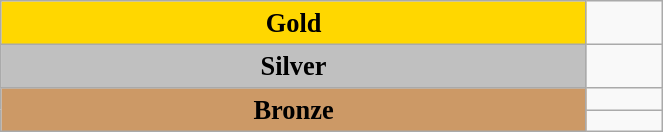<table class="wikitable" style=" text-align:center; font-size:110%;" width="35%">
<tr>
<td rowspan="1" bgcolor="gold"><strong>Gold</strong></td>
<td></td>
</tr>
<tr>
<td rowspan="1" bgcolor="silver"><strong>Silver</strong></td>
<td></td>
</tr>
<tr>
<td rowspan="2" bgcolor="#cc9966"><strong>Bronze</strong></td>
<td></td>
</tr>
<tr>
<td></td>
</tr>
</table>
